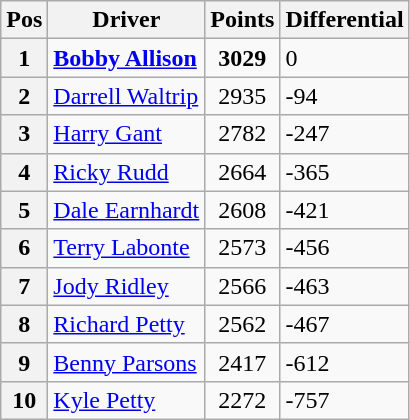<table class="wikitable">
<tr>
<th>Pos</th>
<th>Driver</th>
<th>Points</th>
<th>Differential</th>
</tr>
<tr>
<th>1 </th>
<td><strong><a href='#'>Bobby Allison</a></strong></td>
<td style="text-align:center;"><strong>3029</strong></td>
<td>0</td>
</tr>
<tr>
<th>2 </th>
<td><a href='#'>Darrell Waltrip</a></td>
<td style="text-align:center;">2935</td>
<td>-94</td>
</tr>
<tr>
<th>3 </th>
<td><a href='#'>Harry Gant</a></td>
<td style="text-align:center;">2782</td>
<td>-247</td>
</tr>
<tr>
<th>4 </th>
<td><a href='#'>Ricky Rudd</a></td>
<td style="text-align:center;">2664</td>
<td>-365</td>
</tr>
<tr>
<th>5 </th>
<td><a href='#'>Dale Earnhardt</a></td>
<td style="text-align:center;">2608</td>
<td>-421</td>
</tr>
<tr>
<th>6 </th>
<td><a href='#'>Terry Labonte</a></td>
<td style="text-align:center;">2573</td>
<td>-456</td>
</tr>
<tr>
<th>7 </th>
<td><a href='#'>Jody Ridley</a></td>
<td style="text-align:center;">2566</td>
<td>-463</td>
</tr>
<tr>
<th>8 </th>
<td><a href='#'>Richard Petty</a></td>
<td style="text-align:center;">2562</td>
<td>-467</td>
</tr>
<tr>
<th>9 </th>
<td><a href='#'>Benny Parsons</a></td>
<td style="text-align:center;">2417</td>
<td>-612</td>
</tr>
<tr>
<th>10 </th>
<td><a href='#'>Kyle Petty</a></td>
<td style="text-align:center;">2272</td>
<td>-757</td>
</tr>
</table>
